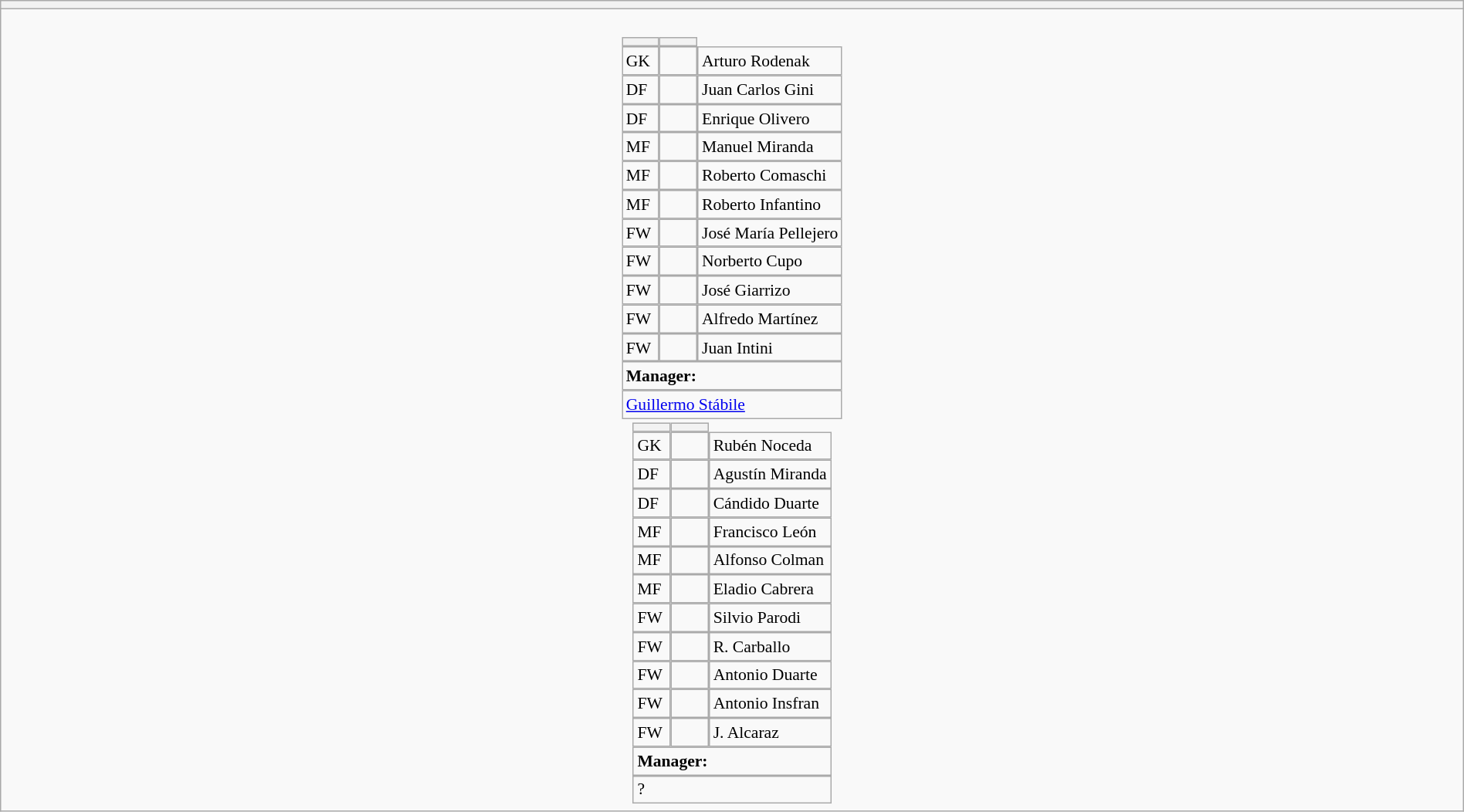<table style="width:100%" class="wikitable collapsible collapsed">
<tr>
<th></th>
</tr>
<tr>
<td><br>






<table style="font-size:90%; margin:0.2em auto;" cellspacing="0" cellpadding="0">
<tr>
<th width="25"></th>
<th width="25"></th>
</tr>
<tr>
<td>GK</td>
<td><strong> </strong></td>
<td>Arturo Rodenak</td>
</tr>
<tr>
<td>DF</td>
<td><strong> </strong></td>
<td>Juan Carlos Gini</td>
</tr>
<tr>
<td>DF</td>
<td><strong> </strong></td>
<td>Enrique Olivero</td>
</tr>
<tr>
<td>MF</td>
<td><strong> </strong></td>
<td>Manuel Miranda</td>
</tr>
<tr>
<td>MF</td>
<td><strong> </strong></td>
<td>Roberto Comaschi</td>
</tr>
<tr>
<td>MF</td>
<td><strong> </strong></td>
<td>Roberto Infantino</td>
</tr>
<tr>
<td>FW</td>
<td><strong> </strong></td>
<td>José María Pellejero</td>
</tr>
<tr>
<td>FW</td>
<td><strong> </strong></td>
<td>Norberto Cupo</td>
</tr>
<tr>
<td>FW</td>
<td><strong> </strong></td>
<td>José Giarrizo</td>
</tr>
<tr>
<td>FW</td>
<td><strong> </strong></td>
<td>Alfredo Martínez</td>
</tr>
<tr>
<td>FW</td>
<td><strong> </strong></td>
<td>Juan Intini</td>
</tr>
<tr>
<td colspan=3><strong>Manager:</strong></td>
</tr>
<tr>
<td colspan=4> <a href='#'>Guillermo Stábile</a></td>
</tr>
</table>
<table cellspacing="0" cellpadding="0" style="font-size:90%; margin:0.2em auto;">
<tr>
<th width="25"></th>
<th width="25"></th>
</tr>
<tr>
<td>GK</td>
<td><strong> </strong></td>
<td>Rubén Noceda</td>
</tr>
<tr>
<td>DF</td>
<td><strong> </strong></td>
<td>Agustín Miranda</td>
</tr>
<tr>
<td>DF</td>
<td><strong> </strong></td>
<td>Cándido Duarte</td>
</tr>
<tr>
<td>MF</td>
<td><strong> </strong></td>
<td>Francisco León</td>
</tr>
<tr>
<td>MF</td>
<td><strong> </strong></td>
<td>Alfonso Colman</td>
</tr>
<tr>
<td>MF</td>
<td><strong> </strong></td>
<td>Eladio Cabrera</td>
</tr>
<tr>
<td>FW</td>
<td><strong> </strong></td>
<td>Silvio Parodi</td>
</tr>
<tr>
<td>FW</td>
<td><strong> </strong></td>
<td>R. Carballo</td>
</tr>
<tr>
<td>FW</td>
<td><strong> </strong></td>
<td>Antonio Duarte</td>
</tr>
<tr>
<td>FW</td>
<td><strong> </strong></td>
<td>Antonio Insfran</td>
</tr>
<tr>
<td>FW</td>
<td><strong> </strong></td>
<td>J. Alcaraz</td>
</tr>
<tr>
<td colspan=3><strong>Manager:</strong></td>
</tr>
<tr>
<td colspan=4> ?</td>
</tr>
</table>
</td>
</tr>
</table>
